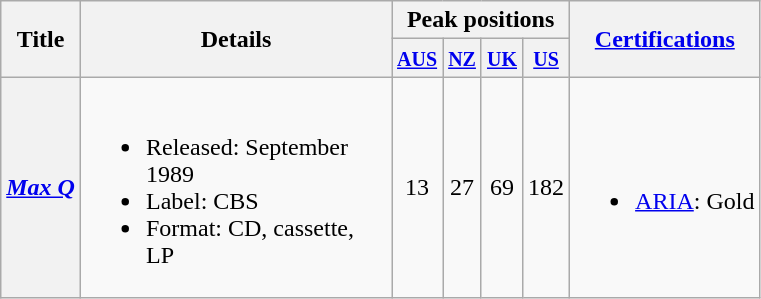<table class="wikitable plainrowheaders">
<tr>
<th rowspan="2">Title</th>
<th rowspan="2" width=200>Details</th>
<th colspan="4">Peak positions</th>
<th rowspan="2"><a href='#'>Certifications</a><br></th>
</tr>
<tr>
<th><small><a href='#'>AUS</a></small><br></th>
<th><small><a href='#'>NZ</a></small><br></th>
<th><small><a href='#'>UK</a></small><br></th>
<th><small><a href='#'>US</a></small><br></th>
</tr>
<tr>
<th scope="row"><em><a href='#'>Max Q</a></em></th>
<td><br><ul><li>Released: September 1989</li><li>Label: CBS</li><li>Format: CD, cassette, LP</li></ul></td>
<td align="center">13</td>
<td align="center">27</td>
<td align="center">69</td>
<td align="center">182</td>
<td align="left"><br><ul><li><a href='#'>ARIA</a>: Gold</li></ul></td>
</tr>
</table>
